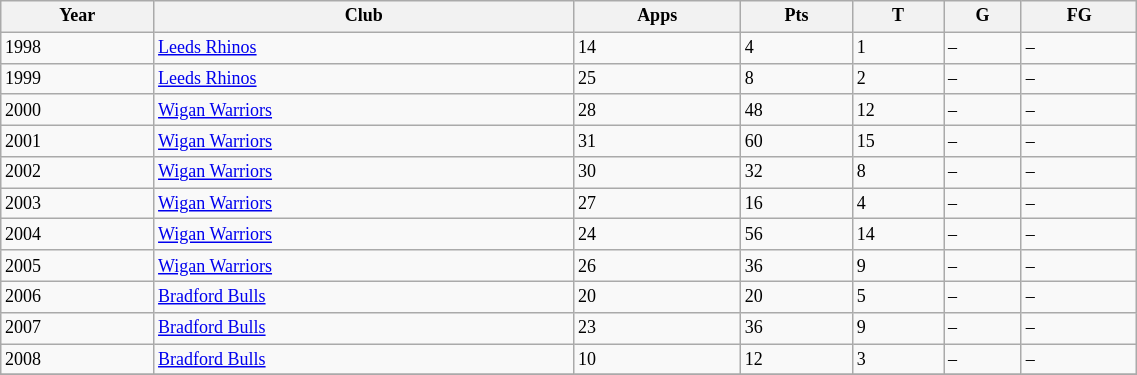<table class="wikitable" style="font-size:75%;" width="60%">
<tr>
<th>Year</th>
<th>Club</th>
<th>Apps</th>
<th>Pts</th>
<th>T</th>
<th>G</th>
<th>FG</th>
</tr>
<tr>
<td>1998</td>
<td><a href='#'>Leeds Rhinos</a></td>
<td>14</td>
<td>4</td>
<td>1</td>
<td>–</td>
<td>–</td>
</tr>
<tr>
<td>1999</td>
<td><a href='#'>Leeds Rhinos</a></td>
<td>25</td>
<td>8</td>
<td>2</td>
<td>–</td>
<td>–</td>
</tr>
<tr>
<td>2000</td>
<td><a href='#'>Wigan Warriors</a></td>
<td>28</td>
<td>48</td>
<td>12</td>
<td>–</td>
<td>–</td>
</tr>
<tr>
<td>2001</td>
<td><a href='#'>Wigan Warriors</a></td>
<td>31</td>
<td>60</td>
<td>15</td>
<td>–</td>
<td>–</td>
</tr>
<tr>
<td>2002</td>
<td><a href='#'>Wigan Warriors</a></td>
<td>30</td>
<td>32</td>
<td>8</td>
<td>–</td>
<td>–</td>
</tr>
<tr>
<td>2003</td>
<td><a href='#'>Wigan Warriors</a></td>
<td>27</td>
<td>16</td>
<td>4</td>
<td>–</td>
<td>–</td>
</tr>
<tr>
<td>2004</td>
<td><a href='#'>Wigan Warriors</a></td>
<td>24</td>
<td>56</td>
<td>14</td>
<td>–</td>
<td>–</td>
</tr>
<tr>
<td>2005</td>
<td><a href='#'>Wigan Warriors</a></td>
<td>26</td>
<td>36</td>
<td>9</td>
<td>–</td>
<td>–</td>
</tr>
<tr>
<td>2006</td>
<td><a href='#'>Bradford Bulls</a></td>
<td>20</td>
<td>20</td>
<td>5</td>
<td>–</td>
<td>–</td>
</tr>
<tr>
<td>2007</td>
<td><a href='#'>Bradford Bulls</a></td>
<td>23</td>
<td>36</td>
<td>9</td>
<td>–</td>
<td>–</td>
</tr>
<tr>
<td>2008</td>
<td><a href='#'>Bradford Bulls</a></td>
<td>10</td>
<td>12</td>
<td>3</td>
<td>–</td>
<td>–</td>
</tr>
<tr>
</tr>
</table>
